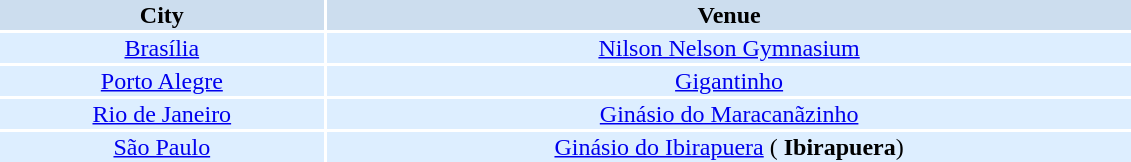<table width=60%>
<tr align=center>
<th bgcolor=#CCDDEE>City</th>
<th bgcolor=#CCDDEE>Venue</th>
</tr>
<tr bgcolor=#DDEEFF align=center>
<td><a href='#'>Brasília</a></td>
<td><a href='#'>Nilson Nelson Gymnasium</a></td>
</tr>
<tr bgcolor=#DDEEFF align=center>
<td><a href='#'>Porto Alegre</a></td>
<td><a href='#'>Gigantinho</a></td>
</tr>
<tr bgcolor=#DDEEFF align=center>
<td><a href='#'>Rio de Janeiro</a></td>
<td><a href='#'>Ginásio do Maracanãzinho</a></td>
</tr>
<tr bgcolor=#DDEEFF align=center>
<td><a href='#'>São Paulo</a></td>
<td><a href='#'>Ginásio do Ibirapuera</a> ( <strong>Ibirapuera</strong>)</td>
</tr>
</table>
